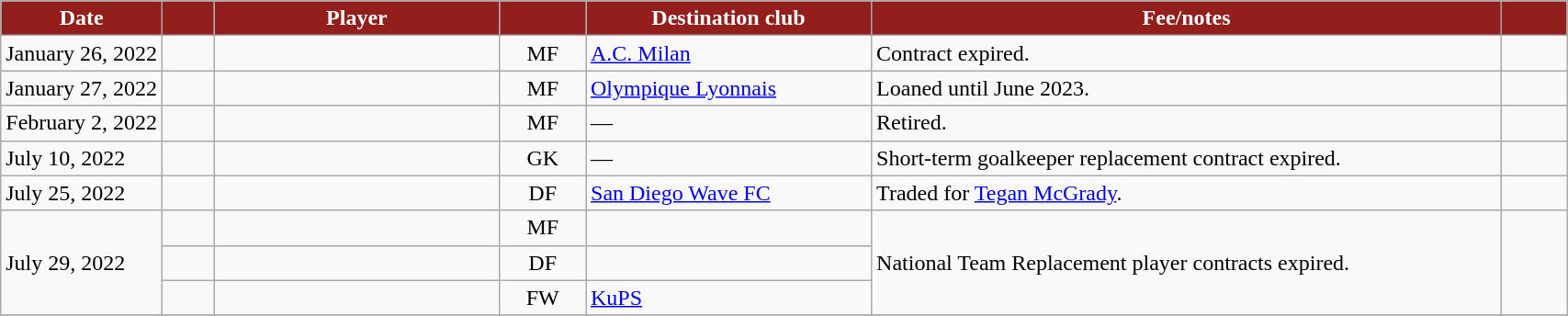<table class="wikitable sortable" style="text-align:left;">
<tr>
<th style="background:#921f1c; color:#fff; width:110px;" data-sort-type="date">Date</th>
<th style="background:#921f1c; color:#fff; width:30px;"></th>
<th style="background:#921f1c; color:#fff; width:200px;">Player</th>
<th style="background:#921f1c; color:#fff; width:55px;"></th>
<th style="background:#921f1c; color:#fff; width:200px;">Destination club</th>
<th style="background:#921f1c; color:#fff; width:450px;">Fee/notes</th>
<th style="background:#921f1c; color:#fff; width:40px;"></th>
</tr>
<tr>
<td>January 26, 2022</td>
<td></td>
<td></td>
<td align="center">MF</td>
<td> <a href='#'>A.C. Milan</a></td>
<td>Contract expired.</td>
<td></td>
</tr>
<tr>
<td>January 27, 2022</td>
<td></td>
<td></td>
<td align="center">MF</td>
<td> <a href='#'>Olympique Lyonnais</a></td>
<td>Loaned until June 2023.</td>
<td></td>
</tr>
<tr>
<td>February 2, 2022</td>
<td></td>
<td></td>
<td align="center">MF</td>
<td>—</td>
<td>Retired.</td>
<td></td>
</tr>
<tr>
<td>July 10, 2022</td>
<td></td>
<td></td>
<td align="center">GK</td>
<td>—</td>
<td>Short-term goalkeeper replacement contract expired.</td>
<td></td>
</tr>
<tr>
<td>July 25, 2022</td>
<td></td>
<td></td>
<td align="center">DF</td>
<td> <a href='#'>San Diego Wave FC</a></td>
<td>Traded for <a href='#'>Tegan McGrady</a>.</td>
<td></td>
</tr>
<tr>
<td rowspan="3">July 29, 2022</td>
<td></td>
<td></td>
<td align="center">MF</td>
<td></td>
<td rowspan="3">National Team Replacement player contracts expired.</td>
<td rowspan="3"></td>
</tr>
<tr>
<td></td>
<td></td>
<td align="center">DF</td>
<td></td>
</tr>
<tr>
<td></td>
<td></td>
<td align="center">FW</td>
<td> <a href='#'>KuPS</a></td>
</tr>
<tr>
</tr>
</table>
